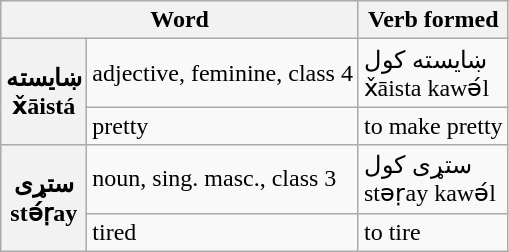<table class="wikitable">
<tr>
<th colspan="2">Word</th>
<th>Verb formed</th>
</tr>
<tr>
<th rowspan="2">ښايسته<br>x̌āistá</th>
<td>adjective, feminine, class 4</td>
<td>ښايسته کول<br>x̌āista kawә́l</td>
</tr>
<tr>
<td>pretty</td>
<td>to make pretty</td>
</tr>
<tr>
<th rowspan="2">ستړی<br>stә́ṛay</th>
<td>noun,  sing. masc., class 3</td>
<td>ستړی کول<br>stəṛay kawә́l</td>
</tr>
<tr>
<td>tired</td>
<td>to tire</td>
</tr>
</table>
